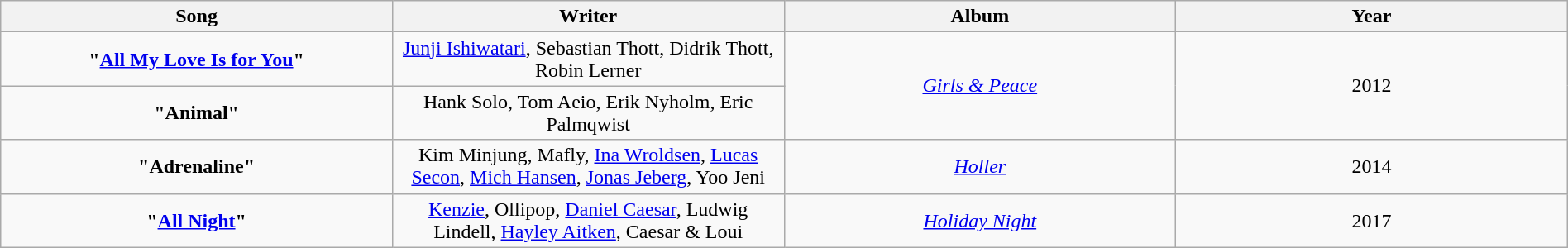<table class="wikitable" style="text-align:center; width:100%">
<tr>
<th style="width:25%">Song</th>
<th style="width:25%">Writer</th>
<th style="width:25%">Album</th>
<th style="width:25%">Year</th>
</tr>
<tr>
<td><strong>"<a href='#'>All My Love Is for You</a>"</strong></td>
<td><a href='#'>Junji Ishiwatari</a>, Sebastian Thott, Didrik Thott, Robin Lerner</td>
<td rowspan="2"><em><a href='#'>Girls & Peace</a></em></td>
<td rowspan="2">2012</td>
</tr>
<tr>
<td><strong>"Animal"</strong></td>
<td>Hank Solo, Tom Aeio, Erik Nyholm, Eric Palmqwist</td>
</tr>
<tr>
<td><strong>"Adrenaline"</strong></td>
<td>Kim Minjung, Mafly, <a href='#'>Ina Wroldsen</a>, <a href='#'>Lucas Secon</a>, <a href='#'>Mich Hansen</a>, <a href='#'>Jonas Jeberg</a>, Yoo Jeni</td>
<td><em><a href='#'>Holler</a></em></td>
<td>2014</td>
</tr>
<tr>
<td><strong>"<a href='#'>All Night</a>"</strong></td>
<td><a href='#'>Kenzie</a>, Ollipop, <a href='#'>Daniel Caesar</a>, Ludwig Lindell, <a href='#'>Hayley Aitken</a>, Caesar & Loui</td>
<td><em><a href='#'>Holiday Night</a></em></td>
<td>2017</td>
</tr>
</table>
